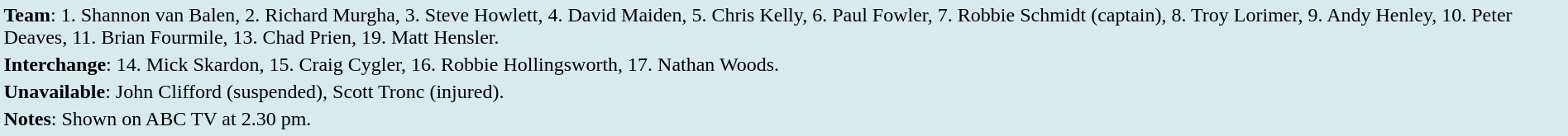<table style="background:#d7ebed; width:100%;">
<tr>
<td><strong>Team</strong>: 1. Shannon van Balen, 2. Richard Murgha, 3. Steve Howlett, 4. David Maiden, 5. Chris Kelly, 6. Paul Fowler, 7. Robbie Schmidt (captain), 8. Troy Lorimer, 9. Andy Henley, 10. Peter Deaves, 11. Brian Fourmile, 13. Chad Prien, 19. Matt Hensler.</td>
</tr>
<tr>
<td><strong>Interchange</strong>: 14. Mick Skardon, 15. Craig Cygler, 16. Robbie Hollingsworth, 17. Nathan Woods.</td>
</tr>
<tr>
<td><strong>Unavailable</strong>: John Clifford (suspended), Scott Tronc (injured).</td>
</tr>
<tr>
<td><strong>Notes</strong>: Shown on ABC TV at 2.30 pm.</td>
</tr>
<tr>
</tr>
</table>
